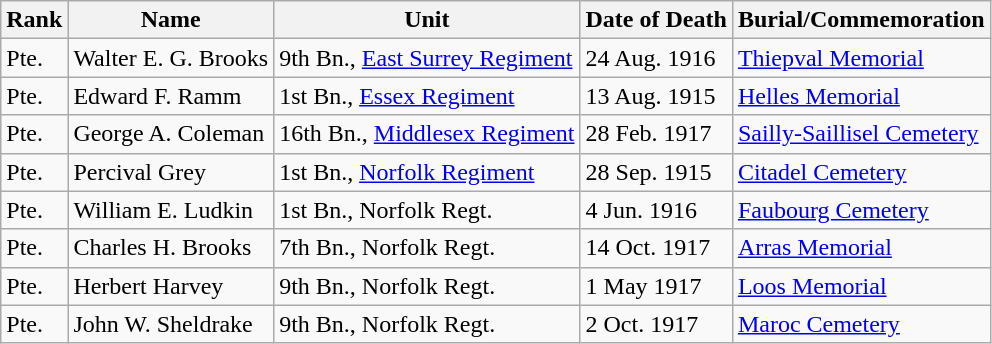<table class="wikitable">
<tr>
<th>Rank</th>
<th>Name</th>
<th>Unit</th>
<th>Date of Death</th>
<th>Burial/Commemoration</th>
</tr>
<tr>
<td>Pte.</td>
<td>Walter E. G. Brooks</td>
<td>9th Bn., <a href='#'>East Surrey Regiment</a></td>
<td>24 Aug. 1916</td>
<td><a href='#'>Thiepval Memorial</a></td>
</tr>
<tr>
<td>Pte.</td>
<td>Edward F. Ramm</td>
<td>1st Bn., <a href='#'>Essex Regiment</a></td>
<td>13 Aug. 1915</td>
<td><a href='#'>Helles Memorial</a></td>
</tr>
<tr>
<td>Pte.</td>
<td>George A. Coleman</td>
<td>16th Bn., <a href='#'>Middlesex Regiment</a></td>
<td>28 Feb. 1917</td>
<td><a href='#'>Sailly-Saillisel Cemetery</a></td>
</tr>
<tr>
<td>Pte.</td>
<td>Percival Grey</td>
<td>1st Bn., <a href='#'>Norfolk Regiment</a></td>
<td>28 Sep. 1915</td>
<td><a href='#'>Citadel Cemetery</a></td>
</tr>
<tr>
<td>Pte.</td>
<td>William E. Ludkin</td>
<td>1st Bn., Norfolk Regt.</td>
<td>4 Jun. 1916</td>
<td><a href='#'>Faubourg Cemetery</a></td>
</tr>
<tr>
<td>Pte.</td>
<td>Charles H. Brooks</td>
<td>7th Bn., Norfolk Regt.</td>
<td>14 Oct. 1917</td>
<td><a href='#'>Arras Memorial</a></td>
</tr>
<tr>
<td>Pte.</td>
<td>Herbert Harvey</td>
<td>9th Bn., Norfolk Regt.</td>
<td>1 May 1917</td>
<td><a href='#'>Loos Memorial</a></td>
</tr>
<tr>
<td>Pte.</td>
<td>John W. Sheldrake</td>
<td>9th Bn., Norfolk Regt.</td>
<td>2 Oct. 1917</td>
<td><a href='#'>Maroc Cemetery</a></td>
</tr>
</table>
